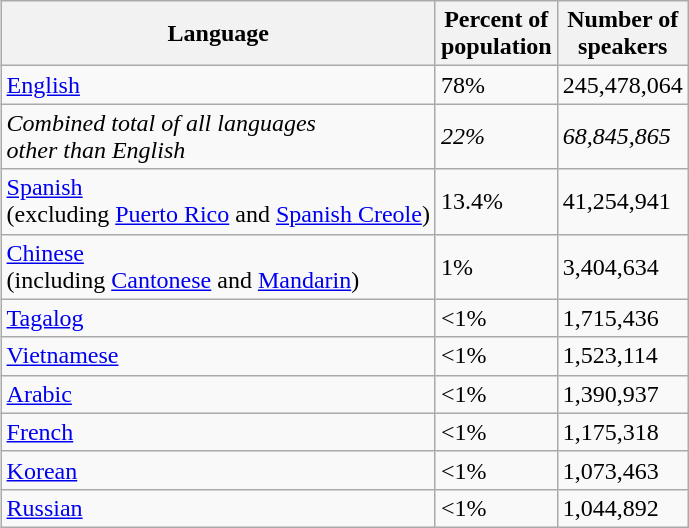<table class="wikitable sortable" style="margin-left:1em; float:right">
<tr>
<th>Language</th>
<th>Percent of<br>population</th>
<th>Number of<br>speakers</th>
</tr>
<tr>
<td><a href='#'>English</a></td>
<td>78%</td>
<td>245,478,064</td>
</tr>
<tr>
<td><em>Combined total of all languages<br>other than English</em></td>
<td><em>22%</em></td>
<td><em>68,845,865</em></td>
</tr>
<tr>
<td><a href='#'>Spanish</a><br>(excluding <a href='#'>Puerto Rico</a> and <a href='#'>Spanish Creole</a>)</td>
<td>13.4%</td>
<td>41,254,941</td>
</tr>
<tr>
<td><a href='#'>Chinese</a><br>(including <a href='#'>Cantonese</a> and <a href='#'>Mandarin</a>)</td>
<td>1%</td>
<td>3,404,634</td>
</tr>
<tr>
<td><a href='#'>Tagalog</a></td>
<td><1%</td>
<td>1,715,436</td>
</tr>
<tr>
<td><a href='#'>Vietnamese</a></td>
<td><1%</td>
<td>1,523,114</td>
</tr>
<tr>
<td><a href='#'>Arabic</a></td>
<td><1%</td>
<td>1,390,937</td>
</tr>
<tr>
<td><a href='#'>French</a></td>
<td><1%</td>
<td>1,175,318</td>
</tr>
<tr>
<td><a href='#'>Korean</a></td>
<td><1%</td>
<td>1,073,463</td>
</tr>
<tr>
<td><a href='#'>Russian</a></td>
<td><1%</td>
<td>1,044,892</td>
</tr>
</table>
